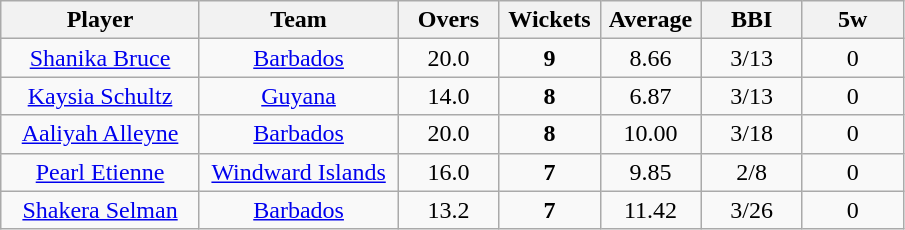<table class="wikitable" style="text-align:center">
<tr>
<th width=125>Player</th>
<th width=125>Team</th>
<th width=60>Overs</th>
<th width=60>Wickets</th>
<th width=60>Average</th>
<th width=60>BBI</th>
<th width=60>5w</th>
</tr>
<tr>
<td><a href='#'>Shanika Bruce</a></td>
<td><a href='#'>Barbados</a></td>
<td>20.0</td>
<td><strong>9</strong></td>
<td>8.66</td>
<td>3/13</td>
<td>0</td>
</tr>
<tr>
<td><a href='#'>Kaysia Schultz</a></td>
<td><a href='#'>Guyana</a></td>
<td>14.0</td>
<td><strong>8</strong></td>
<td>6.87</td>
<td>3/13</td>
<td>0</td>
</tr>
<tr>
<td><a href='#'>Aaliyah Alleyne</a></td>
<td><a href='#'>Barbados</a></td>
<td>20.0</td>
<td><strong>8</strong></td>
<td>10.00</td>
<td>3/18</td>
<td>0</td>
</tr>
<tr>
<td><a href='#'>Pearl Etienne</a></td>
<td><a href='#'>Windward Islands</a></td>
<td>16.0</td>
<td><strong>7</strong></td>
<td>9.85</td>
<td>2/8</td>
<td>0</td>
</tr>
<tr>
<td><a href='#'>Shakera Selman</a></td>
<td><a href='#'>Barbados</a></td>
<td>13.2</td>
<td><strong>7</strong></td>
<td>11.42</td>
<td>3/26</td>
<td>0</td>
</tr>
</table>
